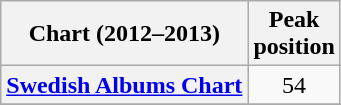<table class="wikitable sortable plainrowheaders">
<tr>
<th scope="col">Chart (2012–2013)</th>
<th scope="col">Peak<br>position</th>
</tr>
<tr>
<th scope="row"><a href='#'>Swedish Albums Chart</a></th>
<td style="text-align:center;">54</td>
</tr>
<tr>
</tr>
<tr>
</tr>
</table>
